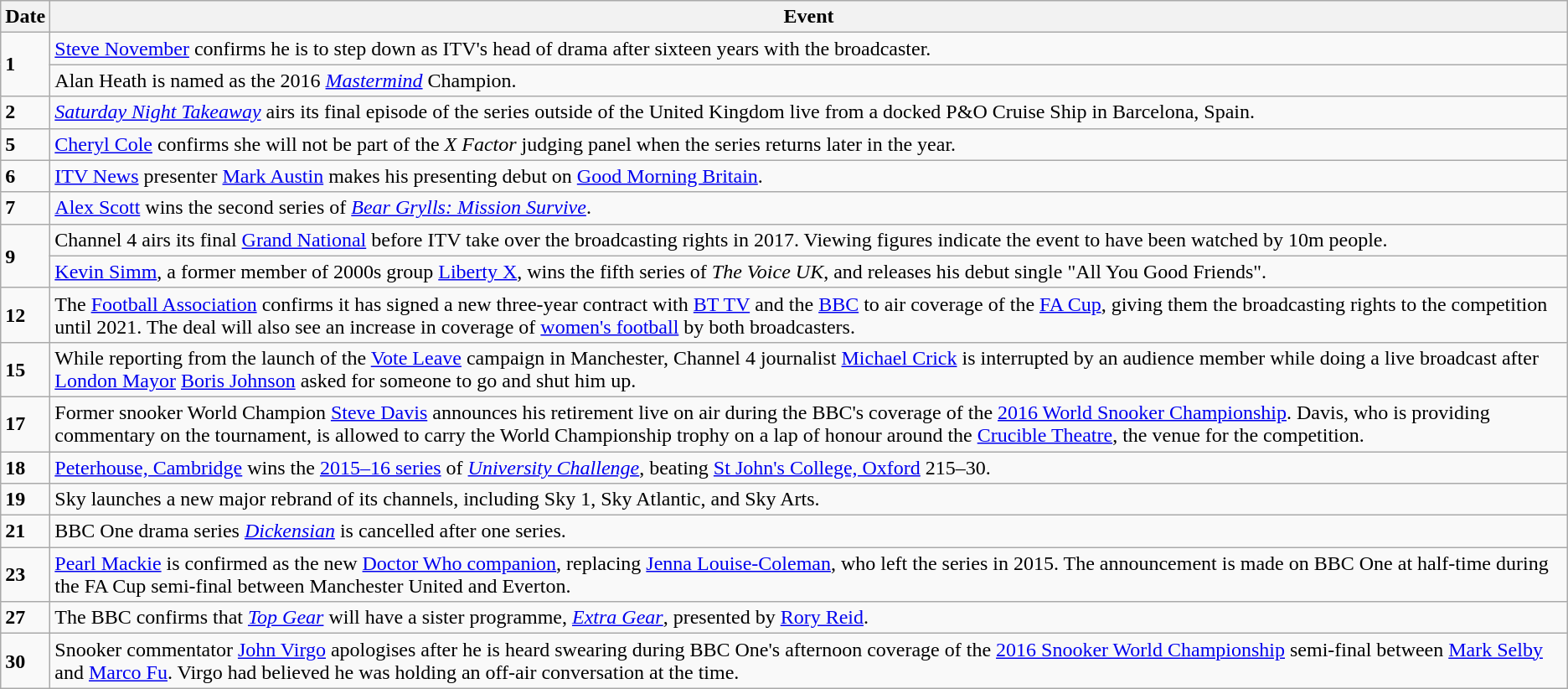<table class="wikitable">
<tr>
<th>Date</th>
<th>Event</th>
</tr>
<tr>
<td rowspan=2><strong>1</strong></td>
<td><a href='#'>Steve November</a> confirms he is to step down as ITV's head of drama after sixteen years with the broadcaster.</td>
</tr>
<tr>
<td>Alan Heath is named as the 2016 <em><a href='#'>Mastermind</a></em> Champion.</td>
</tr>
<tr>
<td><strong>2</strong></td>
<td><em><a href='#'>Saturday Night Takeaway</a></em> airs its final episode of the series outside of the United Kingdom live from a docked P&O Cruise Ship in Barcelona, Spain.</td>
</tr>
<tr>
<td><strong>5</strong></td>
<td><a href='#'>Cheryl Cole</a> confirms she will not be part of the <em>X Factor</em> judging panel when the series returns later in the year.</td>
</tr>
<tr>
<td><strong>6</strong></td>
<td><a href='#'>ITV News</a> presenter <a href='#'>Mark Austin</a> makes his presenting debut on <a href='#'>Good Morning Britain</a>.</td>
</tr>
<tr>
<td><strong>7</strong></td>
<td><a href='#'>Alex Scott</a> wins the second series of <em><a href='#'>Bear Grylls: Mission Survive</a></em>.</td>
</tr>
<tr>
<td rowspan=2><strong>9</strong></td>
<td>Channel 4 airs its final <a href='#'>Grand National</a> before ITV take over the broadcasting rights in 2017. Viewing figures indicate the event to have been watched by 10m people.</td>
</tr>
<tr>
<td><a href='#'>Kevin Simm</a>, a former member of 2000s group <a href='#'>Liberty X</a>, wins the fifth series of <em>The Voice UK</em>, and releases his debut single "All You Good Friends".</td>
</tr>
<tr>
<td><strong>12</strong></td>
<td>The <a href='#'>Football Association</a> confirms it has signed a new three-year contract with <a href='#'>BT TV</a> and the <a href='#'>BBC</a> to air coverage of the <a href='#'>FA Cup</a>, giving them the broadcasting rights to the competition until 2021. The deal will also see an increase in coverage of <a href='#'>women's football</a> by both broadcasters.</td>
</tr>
<tr>
<td><strong>15</strong></td>
<td>While reporting from the launch of the <a href='#'>Vote Leave</a> campaign in Manchester, Channel 4 journalist <a href='#'>Michael Crick</a> is interrupted by an audience member while doing a live broadcast after <a href='#'>London Mayor</a> <a href='#'>Boris Johnson</a> asked for someone to go and shut him up.</td>
</tr>
<tr>
<td><strong>17</strong></td>
<td>Former snooker World Champion <a href='#'>Steve Davis</a> announces his retirement live on air during the BBC's coverage of the <a href='#'>2016 World Snooker Championship</a>. Davis, who is providing commentary on the tournament, is allowed to carry the World Championship trophy on a lap of honour around the <a href='#'>Crucible Theatre</a>, the venue for the competition.</td>
</tr>
<tr>
<td><strong>18</strong></td>
<td><a href='#'>Peterhouse, Cambridge</a> wins the <a href='#'>2015–16 series</a> of <em><a href='#'>University Challenge</a></em>, beating <a href='#'>St John's College, Oxford</a> 215–30.</td>
</tr>
<tr>
<td><strong>19</strong></td>
<td>Sky launches a new major rebrand of its channels, including Sky 1, Sky Atlantic, and Sky Arts.</td>
</tr>
<tr>
<td><strong>21</strong></td>
<td>BBC One drama series <em><a href='#'>Dickensian</a></em> is cancelled after one series.</td>
</tr>
<tr>
<td><strong>23</strong></td>
<td><a href='#'>Pearl Mackie</a> is confirmed as the new <a href='#'>Doctor Who companion</a>, replacing <a href='#'>Jenna Louise-Coleman</a>, who left the series in 2015. The announcement is made on BBC One at half-time during the FA Cup semi-final between Manchester United and Everton.</td>
</tr>
<tr>
<td><strong>27</strong></td>
<td>The BBC confirms that <em><a href='#'>Top Gear</a></em> will have a sister programme, <em><a href='#'>Extra Gear</a></em>, presented by <a href='#'>Rory Reid</a>.</td>
</tr>
<tr>
<td><strong>30</strong></td>
<td>Snooker commentator <a href='#'>John Virgo</a> apologises after he is heard swearing during BBC One's afternoon coverage of the <a href='#'>2016 Snooker World Championship</a> semi-final between <a href='#'>Mark Selby</a> and <a href='#'>Marco Fu</a>. Virgo had believed he was holding an off-air conversation at the time.</td>
</tr>
</table>
